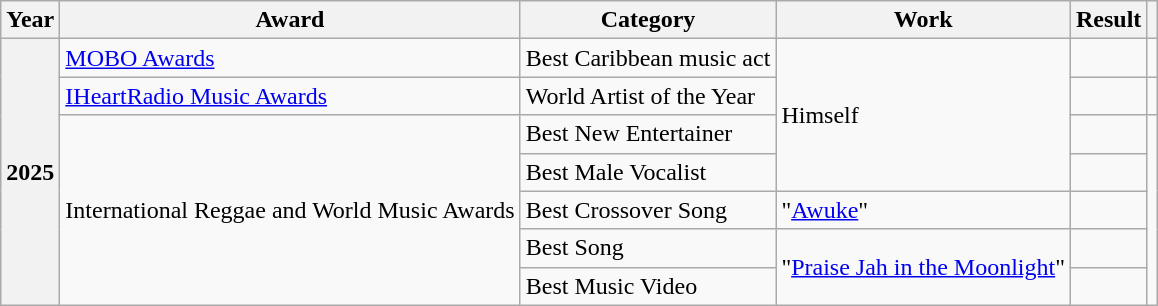<table class="wikitable sortable plainrowheaders">
<tr>
<th scope="col">Year</th>
<th scope="col">Award</th>
<th scope="col">Category</th>
<th scope="col">Work</th>
<th scope="col">Result</th>
<th scope="col" class="unsortable"></th>
</tr>
<tr>
<th rowspan="7" scope="row">2025</th>
<td><a href='#'>MOBO Awards</a></td>
<td>Best Caribbean music act</td>
<td rowspan="4">Himself</td>
<td></td>
<td></td>
</tr>
<tr>
<td><a href='#'>IHeartRadio Music Awards</a></td>
<td>World Artist of the Year</td>
<td></td>
<td></td>
</tr>
<tr>
<td rowspan="5">International Reggae and World Music Awards</td>
<td>Best New Entertainer</td>
<td></td>
<td rowspan="5"></td>
</tr>
<tr>
<td>Best Male Vocalist</td>
<td></td>
</tr>
<tr>
<td>Best Crossover Song</td>
<td>"<a href='#'>Awuke</a>"</td>
<td></td>
</tr>
<tr>
<td>Best Song</td>
<td rowspan="2">"<a href='#'>Praise Jah in the Moonlight</a>"</td>
<td></td>
</tr>
<tr>
<td>Best Music Video</td>
<td></td>
</tr>
</table>
